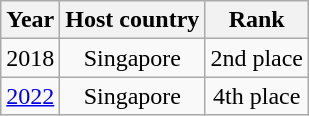<table class="wikitable" style="text-align: center;">
<tr>
<th>Year</th>
<th>Host country</th>
<th>Rank</th>
</tr>
<tr>
<td>2018</td>
<td>Singapore</td>
<td>2nd place</td>
</tr>
<tr>
<td><a href='#'>2022</a></td>
<td>Singapore</td>
<td>4th place</td>
</tr>
</table>
